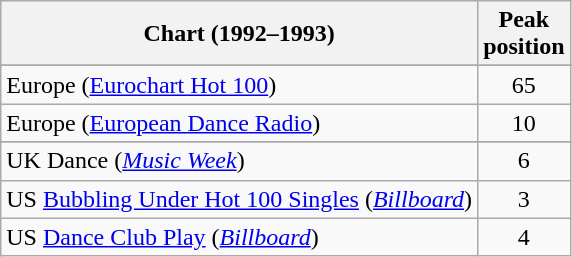<table class="wikitable sortable">
<tr>
<th>Chart (1992–1993)</th>
<th>Peak<br>position</th>
</tr>
<tr>
</tr>
<tr>
<td>Europe (<a href='#'>Eurochart Hot 100</a>)</td>
<td align="center">65</td>
</tr>
<tr>
<td>Europe (<a href='#'>European Dance Radio</a>)</td>
<td align="center">10</td>
</tr>
<tr>
</tr>
<tr>
</tr>
<tr>
</tr>
<tr>
</tr>
<tr>
<td>UK Dance (<em><a href='#'>Music Week</a></em>)</td>
<td align="center">6</td>
</tr>
<tr>
<td>US <a href='#'>Bubbling Under Hot 100 Singles</a> (<em><a href='#'>Billboard</a></em>)</td>
<td align="center">3</td>
</tr>
<tr>
<td>US <a href='#'>Dance Club Play</a> (<em><a href='#'>Billboard</a></em>)</td>
<td align="center">4</td>
</tr>
</table>
